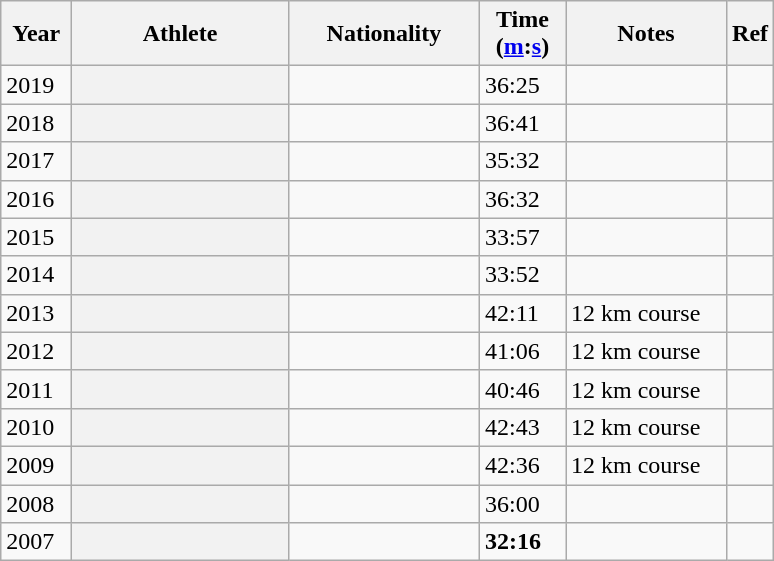<table class="wikitable plainrowheaders sortable">
<tr>
<th scope="col" width="40">Year</th>
<th scope="col" width="137">Athlete</th>
<th scope="col" width="120">Nationality</th>
<th scope="col" width="50">Time<br>(<a href='#'>m</a>:<a href='#'>s</a>)</th>
<th scope="col" width="100" class="unsortable">Notes</th>
<th scope="col" class="unsortable">Ref</th>
</tr>
<tr>
<td>2019</td>
<th scope="row"></th>
<td></td>
<td>36:25</td>
<td></td>
<td></td>
</tr>
<tr>
<td>2018</td>
<th scope="row"></th>
<td></td>
<td>36:41</td>
<td></td>
<td></td>
</tr>
<tr>
<td>2017</td>
<th scope="row"></th>
<td></td>
<td>35:32</td>
<td></td>
<td></td>
</tr>
<tr>
<td>2016</td>
<th scope="row"></th>
<td></td>
<td>36:32</td>
<td></td>
<td></td>
</tr>
<tr>
<td>2015</td>
<th scope="row"></th>
<td></td>
<td>33:57</td>
<td></td>
<td></td>
</tr>
<tr>
<td>2014</td>
<th scope="row"></th>
<td></td>
<td>33:52</td>
<td></td>
<td></td>
</tr>
<tr>
<td>2013</td>
<th scope="row"></th>
<td></td>
<td>42:11</td>
<td>12 km course</td>
<td></td>
</tr>
<tr>
<td>2012</td>
<th scope="row"></th>
<td></td>
<td>41:06</td>
<td>12 km course</td>
<td></td>
</tr>
<tr>
<td>2011</td>
<th scope="row"></th>
<td></td>
<td>40:46</td>
<td>12 km course</td>
<td></td>
</tr>
<tr>
<td>2010</td>
<th scope="row"></th>
<td></td>
<td>42:43</td>
<td>12 km course</td>
<td></td>
</tr>
<tr>
<td>2009</td>
<th scope="row"></th>
<td></td>
<td>42:36</td>
<td>12 km course</td>
<td></td>
</tr>
<tr>
<td>2008</td>
<th scope="row"></th>
<td></td>
<td>36:00</td>
<td></td>
<td></td>
</tr>
<tr>
<td>2007</td>
<th scope="row"></th>
<td></td>
<td><strong>32:16</strong></td>
<td></td>
<td></td>
</tr>
</table>
